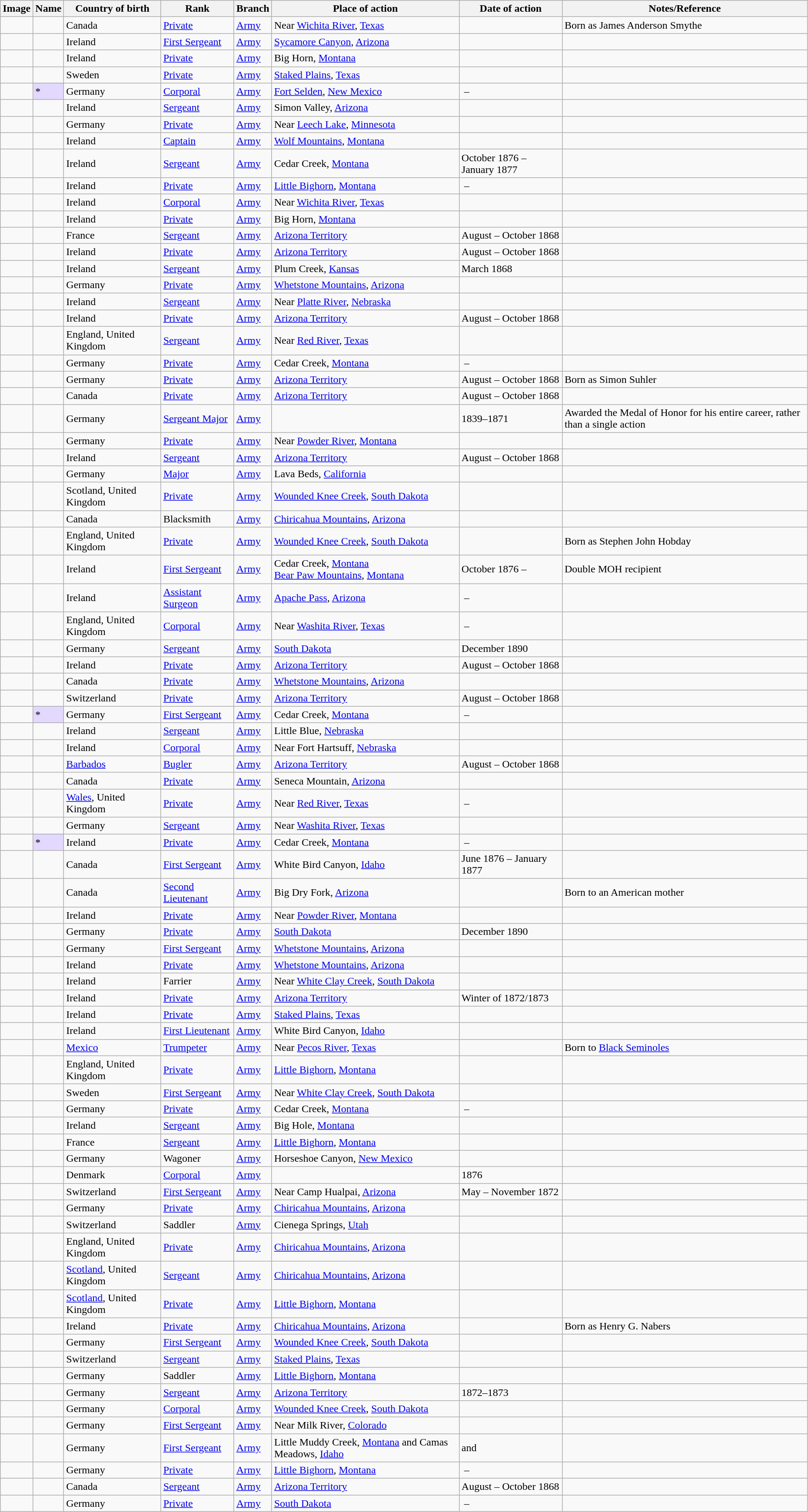<table class="wikitable sortable" style="width:98%;">
<tr>
<th class="unsortable">Image</th>
<th>Name</th>
<th>Country of birth</th>
<th>Rank</th>
<th>Branch</th>
<th>Place of action</th>
<th>Date of action</th>
<th class="unsortable">Notes/Reference</th>
</tr>
<tr>
<td></td>
<td></td>
<td>Canada</td>
<td><a href='#'>Private</a></td>
<td><a href='#'>Army</a></td>
<td>Near <a href='#'>Wichita River</a>, <a href='#'>Texas</a></td>
<td></td>
<td>Born as James Anderson Smythe</td>
</tr>
<tr>
<td></td>
<td></td>
<td>Ireland</td>
<td><a href='#'>First Sergeant</a></td>
<td><a href='#'>Army</a></td>
<td><a href='#'>Sycamore Canyon</a>, <a href='#'>Arizona</a></td>
<td></td>
<td></td>
</tr>
<tr>
<td></td>
<td></td>
<td>Ireland</td>
<td><a href='#'>Private</a></td>
<td><a href='#'>Army</a></td>
<td>Big Horn, <a href='#'>Montana</a></td>
<td></td>
<td></td>
</tr>
<tr>
<td></td>
<td></td>
<td>Sweden</td>
<td><a href='#'>Private</a></td>
<td><a href='#'>Army</a></td>
<td><a href='#'>Staked Plains</a>, <a href='#'>Texas</a></td>
<td></td>
<td></td>
</tr>
<tr>
<td></td>
<td style="background:#e3d9ff;">*</td>
<td>Germany</td>
<td><a href='#'>Corporal</a></td>
<td><a href='#'>Army</a></td>
<td><a href='#'>Fort Selden</a>, <a href='#'>New Mexico</a></td>
<td> – </td>
<td></td>
</tr>
<tr>
<td></td>
<td></td>
<td>Ireland</td>
<td><a href='#'>Sergeant</a></td>
<td><a href='#'>Army</a></td>
<td>Simon Valley, <a href='#'>Arizona</a></td>
<td></td>
<td></td>
</tr>
<tr>
<td></td>
<td></td>
<td>Germany</td>
<td><a href='#'>Private</a></td>
<td><a href='#'>Army</a></td>
<td>Near <a href='#'>Leech Lake</a>, <a href='#'>Minnesota</a></td>
<td></td>
<td></td>
</tr>
<tr>
<td></td>
<td></td>
<td>Ireland</td>
<td><a href='#'>Captain</a></td>
<td><a href='#'>Army</a></td>
<td><a href='#'>Wolf Mountains</a>, <a href='#'>Montana</a></td>
<td></td>
<td></td>
</tr>
<tr>
<td></td>
<td></td>
<td>Ireland</td>
<td><a href='#'>Sergeant</a></td>
<td><a href='#'>Army</a></td>
<td>Cedar Creek, <a href='#'>Montana</a></td>
<td>October 1876 – January 1877</td>
<td></td>
</tr>
<tr>
<td></td>
<td></td>
<td>Ireland</td>
<td><a href='#'>Private</a></td>
<td><a href='#'>Army</a></td>
<td><a href='#'>Little Bighorn</a>, <a href='#'>Montana</a></td>
<td> – </td>
<td></td>
</tr>
<tr>
<td></td>
<td></td>
<td>Ireland</td>
<td><a href='#'>Corporal</a></td>
<td><a href='#'>Army</a></td>
<td>Near <a href='#'>Wichita River</a>, <a href='#'>Texas</a></td>
<td></td>
<td></td>
</tr>
<tr>
<td></td>
<td></td>
<td>Ireland</td>
<td><a href='#'>Private</a></td>
<td><a href='#'>Army</a></td>
<td>Big Horn, <a href='#'>Montana</a></td>
<td></td>
<td></td>
</tr>
<tr>
<td></td>
<td></td>
<td>France</td>
<td><a href='#'>Sergeant</a></td>
<td><a href='#'>Army</a></td>
<td><a href='#'>Arizona Territory</a></td>
<td>August – October 1868</td>
<td></td>
</tr>
<tr>
<td></td>
<td></td>
<td>Ireland</td>
<td><a href='#'>Private</a></td>
<td><a href='#'>Army</a></td>
<td><a href='#'>Arizona Territory</a></td>
<td>August – October 1868</td>
<td></td>
</tr>
<tr>
<td></td>
<td></td>
<td>Ireland</td>
<td><a href='#'>Sergeant</a></td>
<td><a href='#'>Army</a></td>
<td>Plum Creek, <a href='#'>Kansas</a></td>
<td>March 1868</td>
<td></td>
</tr>
<tr>
<td></td>
<td></td>
<td>Germany</td>
<td><a href='#'>Private</a></td>
<td><a href='#'>Army</a></td>
<td><a href='#'>Whetstone Mountains</a>, <a href='#'>Arizona</a></td>
<td></td>
<td></td>
</tr>
<tr>
<td></td>
<td></td>
<td>Ireland</td>
<td><a href='#'>Sergeant</a></td>
<td><a href='#'>Army</a></td>
<td>Near <a href='#'>Platte River</a>, <a href='#'>Nebraska</a></td>
<td></td>
<td></td>
</tr>
<tr>
<td></td>
<td></td>
<td>Ireland</td>
<td><a href='#'>Private</a></td>
<td><a href='#'>Army</a></td>
<td><a href='#'>Arizona Territory</a></td>
<td>August – October 1868</td>
<td></td>
</tr>
<tr>
<td></td>
<td></td>
<td>England, United Kingdom</td>
<td><a href='#'>Sergeant</a></td>
<td><a href='#'>Army</a></td>
<td>Near <a href='#'>Red River</a>, <a href='#'>Texas</a></td>
<td></td>
<td></td>
</tr>
<tr>
<td></td>
<td></td>
<td>Germany</td>
<td><a href='#'>Private</a></td>
<td><a href='#'>Army</a></td>
<td>Cedar Creek, <a href='#'>Montana</a></td>
<td> – </td>
<td></td>
</tr>
<tr>
<td></td>
<td></td>
<td>Germany</td>
<td><a href='#'>Private</a></td>
<td><a href='#'>Army</a></td>
<td><a href='#'>Arizona Territory</a></td>
<td>August – October 1868</td>
<td>Born as Simon Suhler</td>
</tr>
<tr>
<td></td>
<td></td>
<td>Canada</td>
<td><a href='#'>Private</a></td>
<td><a href='#'>Army</a></td>
<td><a href='#'>Arizona Territory</a></td>
<td>August – October 1868</td>
<td></td>
</tr>
<tr>
<td></td>
<td></td>
<td>Germany</td>
<td><a href='#'>Sergeant Major</a></td>
<td><a href='#'>Army</a></td>
<td></td>
<td>1839–1871</td>
<td>Awarded the Medal of Honor for his entire career, rather than a single action</td>
</tr>
<tr>
<td></td>
<td></td>
<td>Germany</td>
<td><a href='#'>Private</a></td>
<td><a href='#'>Army</a></td>
<td>Near <a href='#'>Powder River</a>, <a href='#'>Montana</a></td>
<td></td>
<td></td>
</tr>
<tr>
<td></td>
<td></td>
<td>Ireland</td>
<td><a href='#'>Sergeant</a></td>
<td><a href='#'>Army</a></td>
<td><a href='#'>Arizona Territory</a></td>
<td>August – October 1868</td>
<td></td>
</tr>
<tr>
<td></td>
<td></td>
<td>Germany</td>
<td><a href='#'>Major</a></td>
<td><a href='#'>Army</a></td>
<td>Lava Beds, <a href='#'>California</a></td>
<td></td>
<td></td>
</tr>
<tr>
<td></td>
<td></td>
<td>Scotland, United Kingdom</td>
<td><a href='#'>Private</a></td>
<td><a href='#'>Army</a></td>
<td><a href='#'>Wounded Knee Creek</a>, <a href='#'>South Dakota</a></td>
<td></td>
<td></td>
</tr>
<tr>
<td></td>
<td></td>
<td>Canada</td>
<td>Blacksmith</td>
<td><a href='#'>Army</a></td>
<td><a href='#'>Chiricahua Mountains</a>, <a href='#'>Arizona</a></td>
<td></td>
<td></td>
</tr>
<tr>
<td></td>
<td></td>
<td>England, United Kingdom</td>
<td><a href='#'>Private</a></td>
<td><a href='#'>Army</a></td>
<td><a href='#'>Wounded Knee Creek</a>, <a href='#'>South Dakota</a></td>
<td></td>
<td>Born as Stephen John Hobday</td>
</tr>
<tr>
<td></td>
<td></td>
<td>Ireland</td>
<td><a href='#'>First Sergeant</a></td>
<td><a href='#'>Army</a></td>
<td>Cedar Creek, <a href='#'>Montana</a><br><a href='#'>Bear Paw Mountains</a>, <a href='#'>Montana</a></td>
<td>October 1876 – <br></td>
<td>Double MOH recipient</td>
</tr>
<tr>
<td></td>
<td></td>
<td>Ireland</td>
<td><a href='#'>Assistant Surgeon</a></td>
<td><a href='#'>Army</a></td>
<td><a href='#'>Apache Pass</a>, <a href='#'>Arizona</a></td>
<td> – </td>
<td></td>
</tr>
<tr>
<td></td>
<td></td>
<td>England, United Kingdom</td>
<td><a href='#'>Corporal</a></td>
<td><a href='#'>Army</a></td>
<td>Near <a href='#'>Washita River</a>, <a href='#'>Texas</a></td>
<td> – </td>
<td></td>
</tr>
<tr>
<td></td>
<td></td>
<td>Germany</td>
<td><a href='#'>Sergeant</a></td>
<td><a href='#'>Army</a></td>
<td><a href='#'>South Dakota</a></td>
<td>December 1890</td>
<td></td>
</tr>
<tr>
<td></td>
<td></td>
<td>Ireland</td>
<td><a href='#'>Private</a></td>
<td><a href='#'>Army</a></td>
<td><a href='#'>Arizona Territory</a></td>
<td>August – October 1868</td>
<td></td>
</tr>
<tr>
<td></td>
<td></td>
<td>Canada</td>
<td><a href='#'>Private</a></td>
<td><a href='#'>Army</a></td>
<td><a href='#'>Whetstone Mountains</a>, <a href='#'>Arizona</a></td>
<td></td>
<td></td>
</tr>
<tr>
<td></td>
<td></td>
<td>Switzerland</td>
<td><a href='#'>Private</a></td>
<td><a href='#'>Army</a></td>
<td><a href='#'>Arizona Territory</a></td>
<td>August – October 1868</td>
<td></td>
</tr>
<tr>
<td></td>
<td style="background:#e3d9ff;">*</td>
<td>Germany</td>
<td><a href='#'>First Sergeant</a></td>
<td><a href='#'>Army</a></td>
<td>Cedar Creek, <a href='#'>Montana</a></td>
<td> – </td>
<td></td>
</tr>
<tr>
<td></td>
<td></td>
<td>Ireland</td>
<td><a href='#'>Sergeant</a></td>
<td><a href='#'>Army</a></td>
<td>Little Blue, <a href='#'>Nebraska</a></td>
<td></td>
<td></td>
</tr>
<tr>
<td></td>
<td></td>
<td>Ireland</td>
<td><a href='#'>Corporal</a></td>
<td><a href='#'>Army</a></td>
<td>Near Fort Hartsuff, <a href='#'>Nebraska</a></td>
<td></td>
<td></td>
</tr>
<tr>
<td></td>
<td></td>
<td><a href='#'>Barbados</a></td>
<td><a href='#'>Bugler</a></td>
<td><a href='#'>Army</a></td>
<td><a href='#'>Arizona Territory</a></td>
<td>August – October 1868</td>
<td></td>
</tr>
<tr>
<td></td>
<td></td>
<td>Canada</td>
<td><a href='#'>Private</a></td>
<td><a href='#'>Army</a></td>
<td>Seneca Mountain, <a href='#'>Arizona</a></td>
<td></td>
<td></td>
</tr>
<tr>
<td></td>
<td></td>
<td><a href='#'>Wales</a>, United Kingdom</td>
<td><a href='#'>Private</a></td>
<td><a href='#'>Army</a></td>
<td>Near <a href='#'>Red River</a>, <a href='#'>Texas</a></td>
<td> – </td>
<td></td>
</tr>
<tr>
<td></td>
<td></td>
<td>Germany</td>
<td><a href='#'>Sergeant</a></td>
<td><a href='#'>Army</a></td>
<td>Near <a href='#'>Washita River</a>, <a href='#'>Texas</a></td>
<td></td>
<td></td>
</tr>
<tr>
<td></td>
<td style="background:#e3d9ff;">*</td>
<td>Ireland</td>
<td><a href='#'>Private</a></td>
<td><a href='#'>Army</a></td>
<td>Cedar Creek, <a href='#'>Montana</a></td>
<td> – </td>
<td></td>
</tr>
<tr>
<td></td>
<td></td>
<td>Canada</td>
<td><a href='#'>First Sergeant</a></td>
<td><a href='#'>Army</a></td>
<td>White Bird Canyon, <a href='#'>Idaho</a></td>
<td>June 1876 – January 1877</td>
<td></td>
</tr>
<tr>
<td></td>
<td></td>
<td>Canada</td>
<td><a href='#'>Second Lieutenant</a></td>
<td><a href='#'>Army</a></td>
<td>Big Dry Fork, <a href='#'>Arizona</a></td>
<td></td>
<td>Born to an American mother</td>
</tr>
<tr>
<td></td>
<td></td>
<td>Ireland</td>
<td><a href='#'>Private</a></td>
<td><a href='#'>Army</a></td>
<td>Near <a href='#'>Powder River</a>, <a href='#'>Montana</a></td>
<td></td>
<td></td>
</tr>
<tr>
<td></td>
<td></td>
<td>Germany</td>
<td><a href='#'>Private</a></td>
<td><a href='#'>Army</a></td>
<td><a href='#'>South Dakota</a></td>
<td>December 1890</td>
<td></td>
</tr>
<tr>
<td></td>
<td></td>
<td>Germany</td>
<td><a href='#'>First Sergeant</a></td>
<td><a href='#'>Army</a></td>
<td><a href='#'>Whetstone Mountains</a>, <a href='#'>Arizona</a></td>
<td></td>
<td></td>
</tr>
<tr>
<td></td>
<td></td>
<td>Ireland</td>
<td><a href='#'>Private</a></td>
<td><a href='#'>Army</a></td>
<td><a href='#'>Whetstone Mountains</a>, <a href='#'>Arizona</a></td>
<td></td>
<td></td>
</tr>
<tr>
<td></td>
<td></td>
<td>Ireland</td>
<td>Farrier</td>
<td><a href='#'>Army</a></td>
<td>Near <a href='#'>White Clay Creek</a>, <a href='#'>South Dakota</a></td>
<td></td>
<td></td>
</tr>
<tr>
<td></td>
<td></td>
<td>Ireland</td>
<td><a href='#'>Private</a></td>
<td><a href='#'>Army</a></td>
<td><a href='#'>Arizona Territory</a></td>
<td>Winter of 1872/1873</td>
<td></td>
</tr>
<tr>
<td></td>
<td></td>
<td>Ireland</td>
<td><a href='#'>Private</a></td>
<td><a href='#'>Army</a></td>
<td><a href='#'>Staked Plains</a>, <a href='#'>Texas</a></td>
<td></td>
<td></td>
</tr>
<tr>
<td></td>
<td></td>
<td>Ireland</td>
<td><a href='#'>First Lieutenant</a></td>
<td><a href='#'>Army</a></td>
<td>White Bird Canyon, <a href='#'>Idaho</a></td>
<td></td>
<td></td>
</tr>
<tr>
<td></td>
<td></td>
<td><a href='#'>Mexico</a></td>
<td><a href='#'>Trumpeter</a></td>
<td><a href='#'>Army</a></td>
<td>Near <a href='#'>Pecos River</a>, <a href='#'>Texas</a></td>
<td></td>
<td>Born to <a href='#'>Black Seminoles</a></td>
</tr>
<tr>
<td></td>
<td></td>
<td>England, United Kingdom</td>
<td><a href='#'>Private</a></td>
<td><a href='#'>Army</a></td>
<td><a href='#'>Little Bighorn</a>, <a href='#'>Montana</a></td>
<td></td>
<td></td>
</tr>
<tr>
<td></td>
<td></td>
<td>Sweden</td>
<td><a href='#'>First Sergeant</a></td>
<td><a href='#'>Army</a></td>
<td>Near <a href='#'>White Clay Creek</a>, <a href='#'>South Dakota</a></td>
<td></td>
<td></td>
</tr>
<tr>
<td></td>
<td></td>
<td>Germany</td>
<td><a href='#'>Private</a></td>
<td><a href='#'>Army</a></td>
<td>Cedar Creek, <a href='#'>Montana</a></td>
<td> – </td>
<td></td>
</tr>
<tr>
<td></td>
<td></td>
<td>Ireland</td>
<td><a href='#'>Sergeant</a></td>
<td><a href='#'>Army</a></td>
<td>Big Hole, <a href='#'>Montana</a></td>
<td></td>
<td></td>
</tr>
<tr>
<td></td>
<td></td>
<td>France</td>
<td><a href='#'>Sergeant</a></td>
<td><a href='#'>Army</a></td>
<td><a href='#'>Little Bighorn</a>, <a href='#'>Montana</a></td>
<td></td>
<td></td>
</tr>
<tr>
<td></td>
<td></td>
<td>Germany</td>
<td>Wagoner</td>
<td><a href='#'>Army</a></td>
<td>Horseshoe Canyon, <a href='#'>New Mexico</a></td>
<td></td>
<td></td>
</tr>
<tr>
<td></td>
<td></td>
<td>Denmark</td>
<td><a href='#'>Corporal</a></td>
<td><a href='#'>Army</a></td>
<td></td>
<td>1876</td>
<td></td>
</tr>
<tr>
<td></td>
<td></td>
<td>Switzerland</td>
<td><a href='#'>First Sergeant</a></td>
<td><a href='#'>Army</a></td>
<td>Near Camp Hualpai, <a href='#'>Arizona</a></td>
<td>May – November 1872</td>
<td></td>
</tr>
<tr>
<td></td>
<td></td>
<td>Germany</td>
<td><a href='#'>Private</a></td>
<td><a href='#'>Army</a></td>
<td><a href='#'>Chiricahua Mountains</a>, <a href='#'>Arizona</a></td>
<td></td>
<td></td>
</tr>
<tr>
<td></td>
<td></td>
<td>Switzerland</td>
<td>Saddler</td>
<td><a href='#'>Army</a></td>
<td>Cienega Springs, <a href='#'>Utah</a></td>
<td></td>
<td></td>
</tr>
<tr>
<td></td>
<td></td>
<td>England, United Kingdom</td>
<td><a href='#'>Private</a></td>
<td><a href='#'>Army</a></td>
<td><a href='#'>Chiricahua Mountains</a>, <a href='#'>Arizona</a></td>
<td></td>
<td></td>
</tr>
<tr>
<td></td>
<td></td>
<td><a href='#'>Scotland</a>, United Kingdom</td>
<td><a href='#'>Sergeant</a></td>
<td><a href='#'>Army</a></td>
<td><a href='#'>Chiricahua Mountains</a>, <a href='#'>Arizona</a></td>
<td></td>
<td></td>
</tr>
<tr>
<td></td>
<td></td>
<td><a href='#'>Scotland</a>, United Kingdom</td>
<td><a href='#'>Private</a></td>
<td><a href='#'>Army</a></td>
<td><a href='#'>Little Bighorn</a>, <a href='#'>Montana</a></td>
<td></td>
<td></td>
</tr>
<tr>
<td></td>
<td></td>
<td>Ireland</td>
<td><a href='#'>Private</a></td>
<td><a href='#'>Army</a></td>
<td><a href='#'>Chiricahua Mountains</a>, <a href='#'>Arizona</a></td>
<td></td>
<td>Born as Henry G. Nabers</td>
</tr>
<tr>
<td></td>
<td></td>
<td>Germany</td>
<td><a href='#'>First Sergeant</a></td>
<td><a href='#'>Army</a></td>
<td><a href='#'>Wounded Knee Creek</a>, <a href='#'>South Dakota</a></td>
<td></td>
<td></td>
</tr>
<tr>
<td></td>
<td></td>
<td>Switzerland</td>
<td><a href='#'>Sergeant</a></td>
<td><a href='#'>Army</a></td>
<td><a href='#'>Staked Plains</a>, <a href='#'>Texas</a></td>
<td></td>
<td></td>
</tr>
<tr>
<td></td>
<td></td>
<td>Germany</td>
<td>Saddler</td>
<td><a href='#'>Army</a></td>
<td><a href='#'>Little Bighorn</a>, <a href='#'>Montana</a></td>
<td></td>
<td></td>
</tr>
<tr>
<td></td>
<td></td>
<td>Germany</td>
<td><a href='#'>Sergeant</a></td>
<td><a href='#'>Army</a></td>
<td><a href='#'>Arizona Territory</a></td>
<td>1872–1873</td>
<td></td>
</tr>
<tr>
<td></td>
<td></td>
<td>Germany</td>
<td><a href='#'>Corporal</a></td>
<td><a href='#'>Army</a></td>
<td><a href='#'>Wounded Knee Creek</a>, <a href='#'>South Dakota</a></td>
<td></td>
<td></td>
</tr>
<tr>
<td></td>
<td></td>
<td>Germany</td>
<td><a href='#'>First Sergeant</a></td>
<td><a href='#'>Army</a></td>
<td>Near Milk River, <a href='#'>Colorado</a></td>
<td></td>
<td></td>
</tr>
<tr>
<td></td>
<td></td>
<td>Germany</td>
<td><a href='#'>First Sergeant</a></td>
<td><a href='#'>Army</a></td>
<td>Little Muddy Creek, <a href='#'>Montana</a> and Camas Meadows, <a href='#'>Idaho</a></td>
<td> and </td>
<td></td>
</tr>
<tr>
<td></td>
<td></td>
<td>Germany</td>
<td><a href='#'>Private</a></td>
<td><a href='#'>Army</a></td>
<td><a href='#'>Little Bighorn</a>, <a href='#'>Montana</a></td>
<td> – </td>
<td></td>
</tr>
<tr>
<td></td>
<td></td>
<td>Canada</td>
<td><a href='#'>Sergeant</a></td>
<td><a href='#'>Army</a></td>
<td><a href='#'>Arizona Territory</a></td>
<td>August – October 1868</td>
<td></td>
</tr>
<tr>
<td></td>
<td></td>
<td>Germany</td>
<td><a href='#'>Private</a></td>
<td><a href='#'>Army</a></td>
<td><a href='#'>South Dakota</a></td>
<td> – </td>
<td></td>
</tr>
</table>
